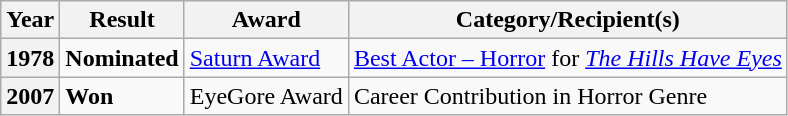<table class="wikitable sortable plainrowheaders">
<tr>
<th scope="col">Year</th>
<th scope="col" class="unsortable">Result</th>
<th scope="col" class="unsortable">Award</th>
<th scope="col" class="unsortable">Category/Recipient(s)</th>
</tr>
<tr>
<th scope="row">1978</th>
<td><strong>Nominated</strong></td>
<td><a href='#'>Saturn Award</a></td>
<td><a href='#'>Best Actor – Horror</a> for <em><a href='#'>The Hills Have Eyes</a></em></td>
</tr>
<tr>
<th scope="row">2007</th>
<td><strong>Won</strong></td>
<td>EyeGore Award</td>
<td>Career Contribution in Horror Genre</td>
</tr>
</table>
